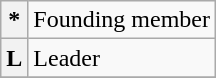<table class="wikitable">
<tr>
<th>*</th>
<td>Founding member</td>
</tr>
<tr>
<th><strong>L</strong></th>
<td>Leader</td>
</tr>
<tr>
</tr>
</table>
